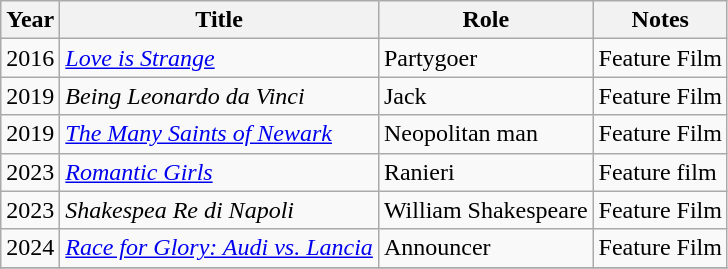<table class="wikitable sortable">
<tr>
<th>Year</th>
<th>Title</th>
<th>Role</th>
<th class="unsortable">Notes</th>
</tr>
<tr>
<td>2016</td>
<td><em><a href='#'>Love is Strange</a></em></td>
<td>Partygoer</td>
<td>Feature Film</td>
</tr>
<tr>
<td>2019</td>
<td><em>Being Leonardo da Vinci</em></td>
<td>Jack</td>
<td>Feature Film</td>
</tr>
<tr>
<td>2019</td>
<td><em><a href='#'>The Many Saints of Newark</a></em></td>
<td>Neopolitan man</td>
<td>Feature Film</td>
</tr>
<tr>
<td>2023</td>
<td><em><a href='#'>Romantic Girls</a></em></td>
<td>Ranieri</td>
<td>Feature film</td>
</tr>
<tr>
<td>2023</td>
<td><em>Shakespea Re di Napoli</em></td>
<td>William Shakespeare</td>
<td>Feature Film</td>
</tr>
<tr>
<td>2024</td>
<td><em><a href='#'>Race for Glory: Audi vs. Lancia</a></em></td>
<td>Announcer</td>
<td>Feature Film</td>
</tr>
<tr>
</tr>
</table>
